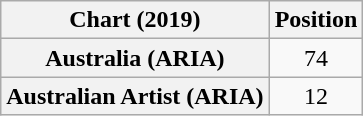<table class="wikitable plainrowheaders" style="text-align:center;">
<tr>
<th>Chart (2019)</th>
<th>Position</th>
</tr>
<tr>
<th scope="row">Australia (ARIA)</th>
<td>74</td>
</tr>
<tr>
<th scope="row">Australian Artist (ARIA)</th>
<td>12</td>
</tr>
</table>
